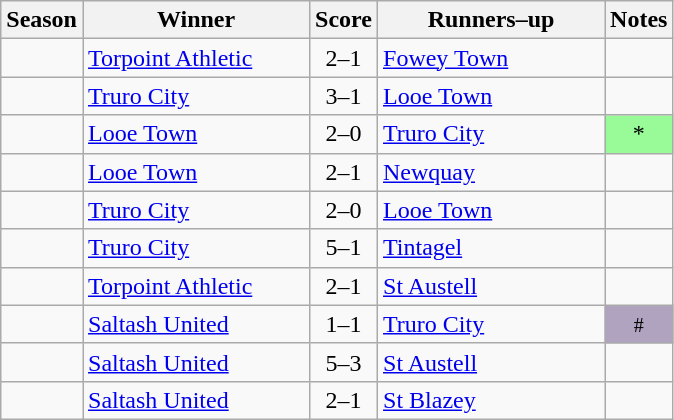<table class="sortable wikitable">
<tr>
<th>Season</th>
<th style="width:9em">Winner</th>
<th>Score</th>
<th style="width:9em">Runners–up</th>
<th>Notes</th>
</tr>
<tr>
<td align=center></td>
<td><a href='#'>Torpoint Athletic</a></td>
<td align=center>2–1</td>
<td><a href='#'>Fowey Town</a></td>
<td></td>
</tr>
<tr>
<td align=center></td>
<td><a href='#'>Truro City</a></td>
<td align=center>3–1</td>
<td><a href='#'>Looe Town</a></td>
<td></td>
</tr>
<tr>
<td align=center></td>
<td><a href='#'>Looe Town</a></td>
<td align=center>2–0</td>
<td><a href='#'>Truro City</a></td>
<td style="background-color:#98FB98" align=center>*</td>
</tr>
<tr>
<td align=center></td>
<td><a href='#'>Looe Town</a></td>
<td align=center>2–1</td>
<td><a href='#'>Newquay</a></td>
<td></td>
</tr>
<tr>
<td align=center></td>
<td><a href='#'>Truro City</a></td>
<td align=center>2–0</td>
<td><a href='#'>Looe Town</a></td>
<td></td>
</tr>
<tr>
<td align=center></td>
<td><a href='#'>Truro City</a></td>
<td align=center>5–1</td>
<td><a href='#'>Tintagel</a></td>
<td></td>
</tr>
<tr>
<td align=center></td>
<td><a href='#'>Torpoint Athletic</a></td>
<td align=center>2–1</td>
<td><a href='#'>St Austell</a></td>
<td></td>
</tr>
<tr>
<td align=center></td>
<td><a href='#'>Saltash United</a></td>
<td align=center>1–1</td>
<td><a href='#'>Truro City</a></td>
<td style="background-color:#afa3bf" align=center><small>#</small></td>
</tr>
<tr>
<td align=center></td>
<td><a href='#'>Saltash United</a></td>
<td align=center>5–3</td>
<td><a href='#'>St Austell</a></td>
<td></td>
</tr>
<tr>
<td align=center></td>
<td><a href='#'>Saltash United</a></td>
<td align=center>2–1</td>
<td><a href='#'>St Blazey</a></td>
<td></td>
</tr>
</table>
